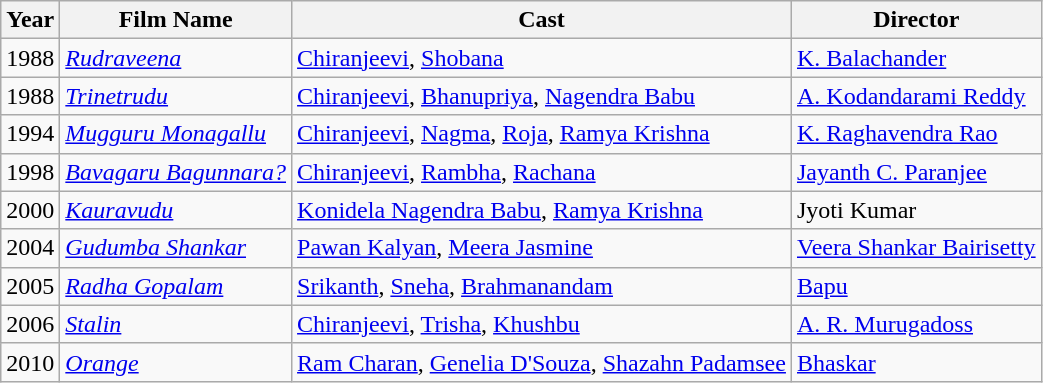<table class="wikitable sortable">
<tr>
<th>Year</th>
<th>Film Name</th>
<th>Cast</th>
<th>Director</th>
</tr>
<tr>
<td>1988</td>
<td><a href='#'><em>Rudraveena</em></a></td>
<td><a href='#'>Chiranjeevi</a>, <a href='#'>Shobana</a></td>
<td><a href='#'>K. Balachander</a></td>
</tr>
<tr>
<td>1988</td>
<td><em><a href='#'>Trinetrudu</a></em></td>
<td><a href='#'>Chiranjeevi</a>, <a href='#'>Bhanupriya</a>, <a href='#'>Nagendra Babu</a></td>
<td><a href='#'>A. Kodandarami Reddy</a></td>
</tr>
<tr>
<td>1994</td>
<td><em><a href='#'>Mugguru Monagallu</a></em></td>
<td><a href='#'>Chiranjeevi</a>, <a href='#'>Nagma</a>, <a href='#'>Roja</a>, <a href='#'>Ramya Krishna</a></td>
<td><a href='#'>K. Raghavendra Rao</a></td>
</tr>
<tr>
<td>1998</td>
<td><em><a href='#'>Bavagaru Bagunnara?</a></em></td>
<td><a href='#'>Chiranjeevi</a>, <a href='#'>Rambha</a>, <a href='#'>Rachana</a></td>
<td><a href='#'>Jayanth C. Paranjee</a></td>
</tr>
<tr>
<td>2000</td>
<td><em><a href='#'>Kauravudu</a></em></td>
<td><a href='#'>Konidela Nagendra Babu</a>, <a href='#'>Ramya Krishna</a></td>
<td>Jyoti Kumar</td>
</tr>
<tr>
<td>2004</td>
<td><em><a href='#'>Gudumba Shankar</a></em></td>
<td><a href='#'>Pawan Kalyan</a>, <a href='#'>Meera Jasmine</a></td>
<td><a href='#'>Veera Shankar Bairisetty</a></td>
</tr>
<tr>
<td>2005</td>
<td><em><a href='#'>Radha Gopalam</a></em></td>
<td><a href='#'>Srikanth</a>, <a href='#'>Sneha</a>, <a href='#'>Brahmanandam</a></td>
<td><a href='#'>Bapu</a></td>
</tr>
<tr>
<td>2006</td>
<td><em><a href='#'>Stalin</a></em></td>
<td><a href='#'>Chiranjeevi</a>, <a href='#'>Trisha</a>, <a href='#'>Khushbu</a></td>
<td><a href='#'>A. R. Murugadoss</a></td>
</tr>
<tr>
<td>2010</td>
<td><em><a href='#'>Orange</a></em></td>
<td><a href='#'>Ram Charan</a>, <a href='#'>Genelia D'Souza</a>, <a href='#'>Shazahn Padamsee</a></td>
<td><a href='#'>Bhaskar</a></td>
</tr>
</table>
